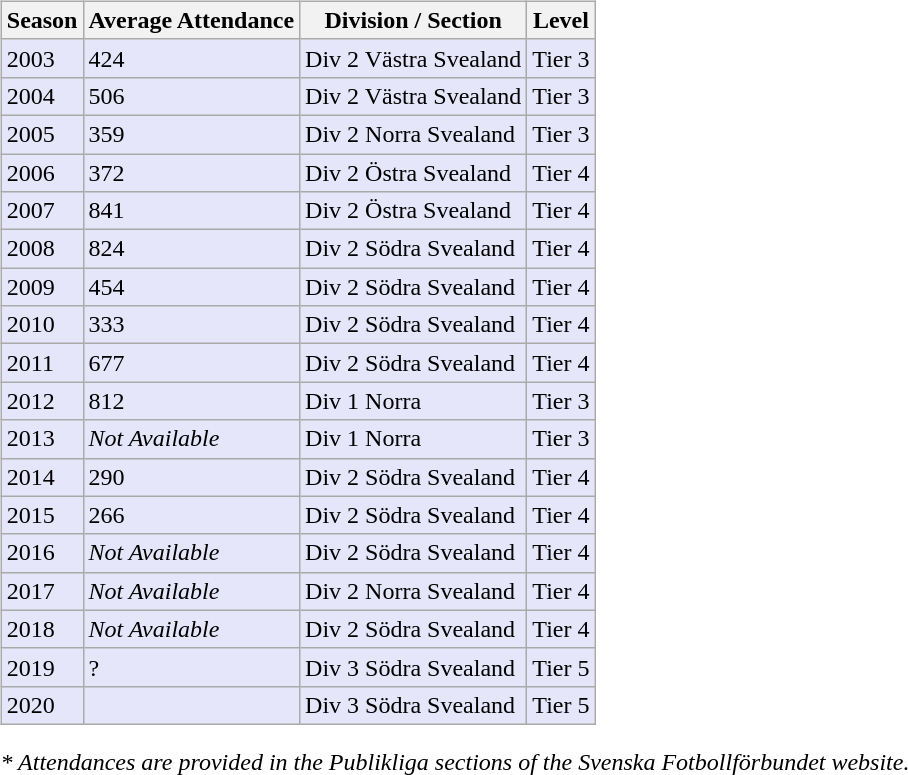<table>
<tr>
<td valign="top" width=0%><br><table class="wikitable">
<tr style="background:#f0f6fa;">
<th><strong>Season</strong></th>
<th><strong>Average Attendance</strong></th>
<th><strong>Division / Section</strong></th>
<th><strong>Level</strong></th>
</tr>
<tr>
<td style="background:#E6E6FA;">2003</td>
<td style="background:#E6E6FA;">424</td>
<td style="background:#E6E6FA;">Div 2 Västra Svealand</td>
<td style="background:#E6E6FA;">Tier 3</td>
</tr>
<tr>
<td style="background:#E6E6FA;">2004</td>
<td style="background:#E6E6FA;">506</td>
<td style="background:#E6E6FA;">Div 2 Västra Svealand</td>
<td style="background:#E6E6FA;">Tier 3</td>
</tr>
<tr>
<td style="background:#E6E6FA;">2005</td>
<td style="background:#E6E6FA;">359</td>
<td style="background:#E6E6FA;">Div 2 Norra Svealand</td>
<td style="background:#E6E6FA;">Tier 3</td>
</tr>
<tr>
<td style="background:#E6E6FA;">2006</td>
<td style="background:#E6E6FA;">372</td>
<td style="background:#E6E6FA;">Div 2 Östra Svealand</td>
<td style="background:#E6E6FA;">Tier 4</td>
</tr>
<tr>
<td style="background:#E6E6FA;">2007</td>
<td style="background:#E6E6FA;">841</td>
<td style="background:#E6E6FA;">Div 2 Östra Svealand</td>
<td style="background:#E6E6FA;">Tier 4</td>
</tr>
<tr>
<td style="background:#E6E6FA;">2008</td>
<td style="background:#E6E6FA;">824</td>
<td style="background:#E6E6FA;">Div 2 Södra Svealand</td>
<td style="background:#E6E6FA;">Tier 4</td>
</tr>
<tr>
<td style="background:#E6E6FA;">2009</td>
<td style="background:#E6E6FA;">454</td>
<td style="background:#E6E6FA;">Div 2 Södra Svealand</td>
<td style="background:#E6E6FA;">Tier 4</td>
</tr>
<tr>
<td style="background:#E6E6FA;">2010</td>
<td style="background:#E6E6FA;">333</td>
<td style="background:#E6E6FA;">Div 2 Södra Svealand</td>
<td style="background:#E6E6FA;">Tier 4</td>
</tr>
<tr>
<td style="background:#E6E6FA;">2011</td>
<td style="background:#E6E6FA;">677</td>
<td style="background:#E6E6FA;">Div 2 Södra Svealand</td>
<td style="background:#E6E6FA;">Tier 4</td>
</tr>
<tr>
<td style="background:#E6E6FA;">2012</td>
<td style="background:#E6E6FA;">812</td>
<td style="background:#E6E6FA;">Div 1 Norra</td>
<td style="background:#E6E6FA;">Tier 3</td>
</tr>
<tr>
<td style="background:#E6E6FA;">2013</td>
<td style="background:#E6E6FA;"><em>Not Available</em></td>
<td style="background:#E6E6FA;">Div 1 Norra</td>
<td style="background:#E6E6FA;">Tier 3</td>
</tr>
<tr>
<td style="background:#E6E6FA;">2014</td>
<td style="background:#E6E6FA;">290</td>
<td style="background:#E6E6FA;">Div 2 Södra Svealand</td>
<td style="background:#E6E6FA;">Tier 4</td>
</tr>
<tr>
<td style="background:#E6E6FA;">2015</td>
<td style="background:#E6E6FA;">266</td>
<td style="background:#E6E6FA;">Div 2 Södra Svealand</td>
<td style="background:#E6E6FA;">Tier 4</td>
</tr>
<tr>
<td style="background:#E6E6FA;">2016</td>
<td style="background:#E6E6FA;"><em>Not Available</em></td>
<td style="background:#E6E6FA;">Div 2 Södra Svealand</td>
<td style="background:#E6E6FA;">Tier 4</td>
</tr>
<tr>
<td style="background:#E6E6FA;">2017</td>
<td style="background:#E6E6FA;"><em>Not Available</em></td>
<td style="background:#E6E6FA;">Div 2 Norra Svealand</td>
<td style="background:#E6E6FA;">Tier 4</td>
</tr>
<tr>
<td style="background:#E6E6FA;">2018</td>
<td style="background:#E6E6FA;"><em>Not Available</em></td>
<td style="background:#E6E6FA;">Div 2 Södra Svealand</td>
<td style="background:#E6E6FA;">Tier 4</td>
</tr>
<tr>
<td style="background:#E6E6FA;">2019</td>
<td style="background:#E6E6FA;">?</td>
<td style="background:#E6E6FA;">Div 3 Södra Svealand</td>
<td style="background:#E6E6FA;">Tier 5</td>
</tr>
<tr>
<td style="background:#E6E6FA;">2020</td>
<td style="background:#E6E6FA;"></td>
<td style="background:#E6E6FA;">Div 3 Södra Svealand</td>
<td style="background:#E6E6FA;">Tier 5</td>
</tr>
</table>
<em>* Attendances are provided in the Publikliga sections of the Svenska Fotbollförbundet website.</em></td>
</tr>
</table>
